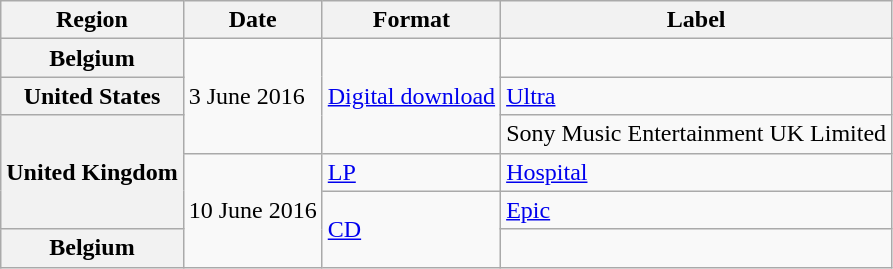<table class="wikitable plainrowheaders">
<tr>
<th scope="col">Region</th>
<th scope="col">Date</th>
<th scope="col">Format</th>
<th scope="col">Label</th>
</tr>
<tr>
<th scope="row">Belgium</th>
<td rowspan="3">3 June 2016</td>
<td rowspan="3"><a href='#'>Digital download</a></td>
<td></td>
</tr>
<tr>
<th scope="row">United States</th>
<td><a href='#'>Ultra</a></td>
</tr>
<tr>
<th scope="row" rowspan="3">United Kingdom</th>
<td>Sony Music Entertainment UK Limited</td>
</tr>
<tr>
<td rowspan="3">10 June 2016</td>
<td><a href='#'>LP</a></td>
<td><a href='#'>Hospital</a></td>
</tr>
<tr>
<td rowspan="2"><a href='#'>CD</a></td>
<td><a href='#'>Epic</a></td>
</tr>
<tr>
<th scope="row">Belgium</th>
<td></td>
</tr>
</table>
